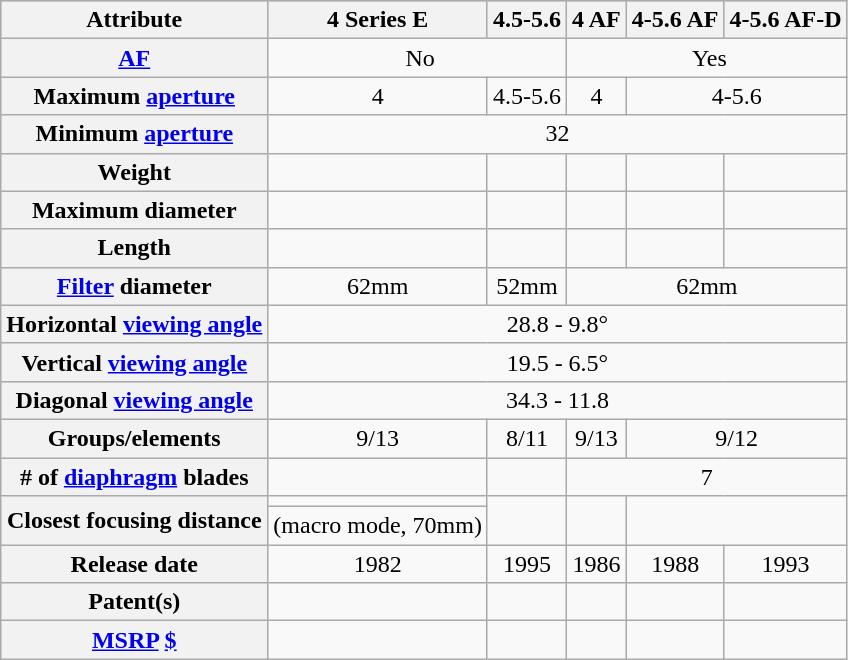<table class="wikitable" style="text-align:center;">
<tr bgcolor="#CCCCCC">
<th>Attribute</th>
<th>4 Series E</th>
<th>4.5-5.6</th>
<th>4 AF</th>
<th>4-5.6 AF</th>
<th>4-5.6 AF-D</th>
</tr>
<tr>
<th bgcolor="#CCCCFF"><a href='#'>AF</a></th>
<td colspan="2"> No</td>
<td colspan="3"> Yes</td>
</tr>
<tr>
<th bgcolor="#CCCCFF">Maximum <a href='#'>aperture</a></th>
<td colspan="1">4</td>
<td colspan="1">4.5-5.6</td>
<td colspan="1">4</td>
<td colspan="2">4-5.6</td>
</tr>
<tr>
<th bgcolor="#CCCCFF">Minimum <a href='#'>aperture</a></th>
<td colspan="5">32</td>
</tr>
<tr>
<th bgcolor="#CCCCFF">Weight</th>
<td></td>
<td></td>
<td></td>
<td></td>
<td></td>
</tr>
<tr>
<th bgcolor="#CCCCFF">Maximum diameter</th>
<td></td>
<td></td>
<td></td>
<td></td>
<td></td>
</tr>
<tr>
<th bgcolor="#CCCCFF">Length</th>
<td></td>
<td></td>
<td></td>
<td></td>
<td></td>
</tr>
<tr>
<th bgcolor="#CCCCFF"><a href='#'>Filter</a> diameter</th>
<td>62mm</td>
<td>52mm</td>
<td colspan="3">62mm</td>
</tr>
<tr>
<th bgcolor="#CCCCFF">Horizontal <a href='#'>viewing angle</a></th>
<td colspan="5">28.8 - 9.8°</td>
</tr>
<tr>
<th bgcolor="#CCCCFF">Vertical <a href='#'>viewing angle</a></th>
<td colspan="5">19.5 - 6.5°</td>
</tr>
<tr>
<th bgcolor="#CCCCFF">Diagonal <a href='#'>viewing angle</a></th>
<td colspan="5">34.3 - 11.8</td>
</tr>
<tr>
<th bgcolor="#CCCCFF">Groups/elements</th>
<td>9/13</td>
<td>8/11</td>
<td>9/13</td>
<td colspan="2">9/12</td>
</tr>
<tr>
<th bgcolor="#CCCCFF"># of <a href='#'>diaphragm</a> blades</th>
<td></td>
<td></td>
<td align="center" colspan="3">7</td>
</tr>
<tr>
<th bgcolor="#CCCCFF" rowspan=2>Closest focusing distance</th>
<td></td>
<td rowspan=2></td>
<td rowspan=2></td>
<td rowspan=2 colspan="2"></td>
</tr>
<tr>
<td>(macro mode, 70mm)<br></td>
</tr>
<tr>
<th bgcolor="#CCCCFF">Release date</th>
<td>1982</td>
<td>1995</td>
<td>1986</td>
<td>1988</td>
<td>1993</td>
</tr>
<tr>
<th bgcolor="#CCCCFF">Patent(s)</th>
<td></td>
<td></td>
<td></td>
<td></td>
<td></td>
</tr>
<tr>
<th bgcolor="#CCCCFF"><a href='#'>MSRP</a> <a href='#'>$</a></th>
<td></td>
<td></td>
<td></td>
<td></td>
<td></td>
</tr>
</table>
